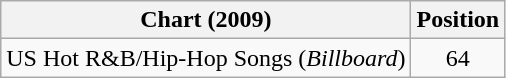<table class="wikitable">
<tr>
<th>Chart (2009)</th>
<th>Position</th>
</tr>
<tr>
<td>US Hot R&B/Hip-Hop Songs (<em>Billboard</em>)</td>
<td align="center">64</td>
</tr>
</table>
